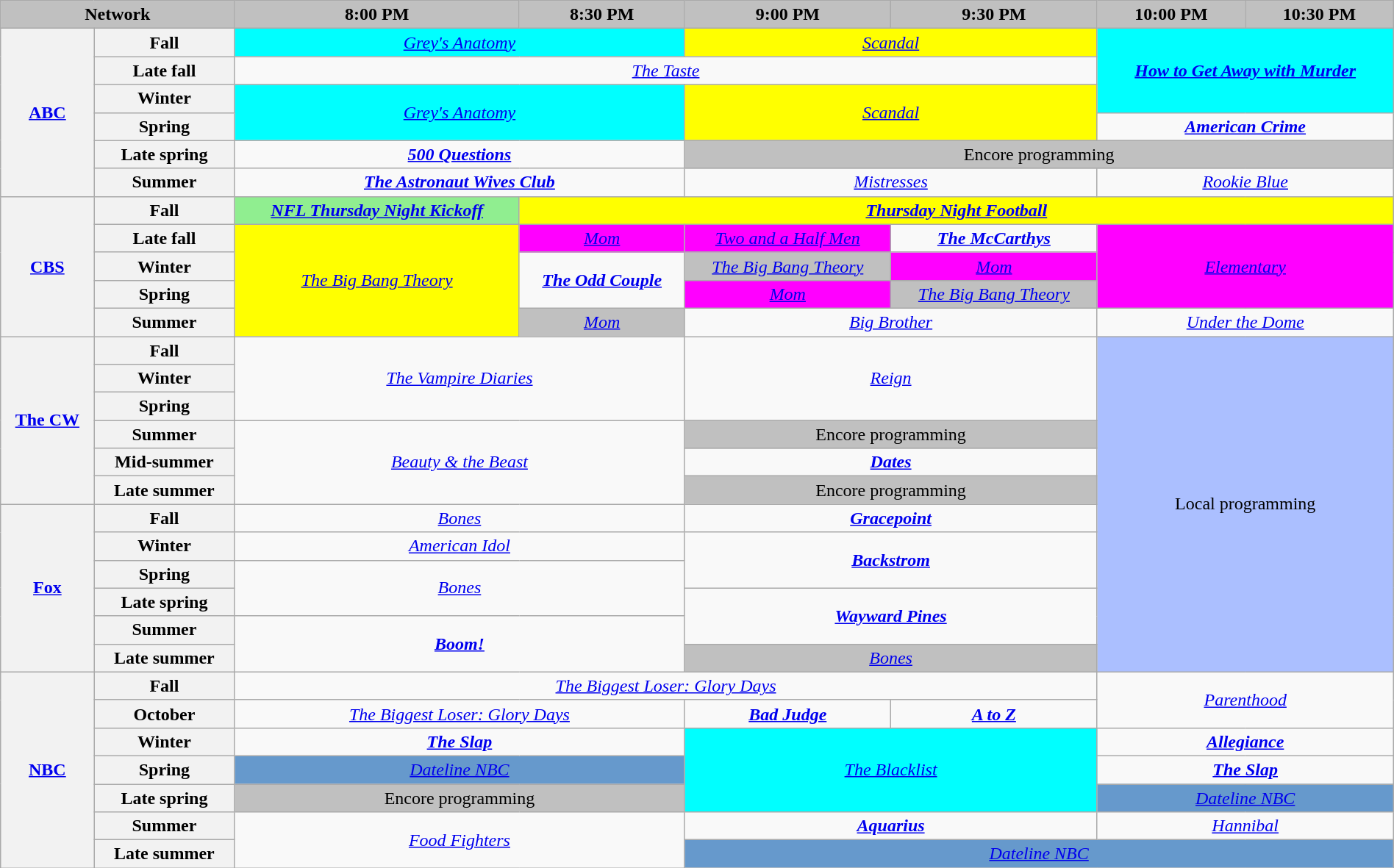<table class="wikitable" style="width:100%;margin-right:0;text-align:center">
<tr>
<th colspan="2" style="background-color:#C0C0C0;text-align:center">Network</th>
<th style="background-color:#C0C0C0;text-align:center">8:00 PM</th>
<th style="background-color:#C0C0C0;text-align:center">8:30 PM</th>
<th style="background-color:#C0C0C0;text-align:center">9:00 PM</th>
<th style="background-color:#C0C0C0;text-align:center">9:30 PM</th>
<th style="background-color:#C0C0C0;text-align:center">10:00 PM</th>
<th style="background-color:#C0C0C0;text-align:center">10:30 PM</th>
</tr>
<tr>
<th rowspan="6"><a href='#'>ABC</a></th>
<th>Fall</th>
<td style="background:#00FFFF;" colspan="2"><em><a href='#'>Grey's Anatomy</a></em> </td>
<td style="background:#FFFF00;" colspan="2"><em><a href='#'>Scandal</a></em> </td>
<td style="background:#00FFFF;" colspan="2" rowspan="3"><strong><em><a href='#'>How to Get Away with Murder</a></em></strong> </td>
</tr>
<tr>
<th>Late fall</th>
<td colspan="4"><em><a href='#'>The Taste</a></em></td>
</tr>
<tr>
<th>Winter</th>
<td style="background:#00FFFF;" rowspan="2" colspan="2"><em><a href='#'>Grey's Anatomy</a></em> </td>
<td style="background:#FFFF00;" rowspan="2" colspan="2"><em><a href='#'>Scandal</a></em> </td>
</tr>
<tr>
<th>Spring</th>
<td colspan="2"><strong><em><a href='#'>American Crime</a></em></strong></td>
</tr>
<tr>
<th>Late spring</th>
<td colspan="2"><strong><em><a href='#'>500 Questions</a></em></strong></td>
<td style="background:#C0C0C0;" colspan="4">Encore programming</td>
</tr>
<tr>
<th>Summer</th>
<td colspan="2"><strong><em><a href='#'>The Astronaut Wives Club</a></em></strong></td>
<td colspan="2"><em><a href='#'>Mistresses</a></em></td>
<td colspan="2"><em><a href='#'>Rookie Blue</a></em></td>
</tr>
<tr>
<th rowspan="5"><a href='#'>CBS</a></th>
<th>Fall</th>
<td style="background:lightgreen"><strong><em><a href='#'>NFL Thursday Night Kickoff</a></em></strong></td>
<td colspan="5" style="background:#FFFF00;"><strong><em><a href='#'>Thursday Night Football</a></em></strong>  </td>
</tr>
<tr>
<th>Late fall</th>
<td style="background:#FFFF00;" rowspan="4"><em><a href='#'>The Big Bang Theory</a></em> </td>
<td style="background:#FF00FF;"><em><a href='#'>Mom</a></em> </td>
<td style="background:#FF00FF;"><em><a href='#'>Two and a Half Men</a></em> </td>
<td><strong><em><a href='#'>The McCarthys</a></em></strong></td>
<td style="background:#FF00FF;" rowspan="3" colspan="2"><em><a href='#'>Elementary</a></em> </td>
</tr>
<tr>
<th>Winter</th>
<td rowspan="2"><strong><em><a href='#'>The Odd Couple</a></em></strong></td>
<td style="background-color:#C0C0C0"><em><a href='#'>The Big Bang Theory</a></em> </td>
<td style="background:#FF00FF;"><em><a href='#'>Mom</a></em> </td>
</tr>
<tr>
<th>Spring</th>
<td style="background:#FF00FF;"><em><a href='#'>Mom</a></em> </td>
<td style="background-color:#C0C0C0"><em><a href='#'>The Big Bang Theory</a></em> </td>
</tr>
<tr>
<th>Summer</th>
<td style="background-color:#C0C0C0"><em><a href='#'>Mom</a></em> </td>
<td colspan="2"><em><a href='#'>Big Brother</a></em></td>
<td colspan="2"><em><a href='#'>Under the Dome</a></em></td>
</tr>
<tr>
<th rowspan="6"><a href='#'>The CW</a></th>
<th>Fall</th>
<td colspan="2" rowspan="3"><em><a href='#'>The Vampire Diaries</a></em></td>
<td colspan="2" rowspan="3"><em><a href='#'>Reign</a></em></td>
<td style="background:#abbfff;" colspan="2" rowspan="12">Local programming</td>
</tr>
<tr>
<th>Winter</th>
</tr>
<tr>
<th>Spring</th>
</tr>
<tr>
<th>Summer</th>
<td colspan="2" rowspan="3"><em><a href='#'>Beauty & the Beast</a></em></td>
<td style="background:#C0C0C0;" colspan="2">Encore programming</td>
</tr>
<tr>
<th>Mid-summer</th>
<td colspan="2"><strong><em><a href='#'>Dates</a></em></strong></td>
</tr>
<tr>
<th>Late summer</th>
<td style="background:#C0C0C0;" colspan="2">Encore programming</td>
</tr>
<tr>
<th rowspan="6"><a href='#'>Fox</a></th>
<th>Fall</th>
<td colspan="2"><em><a href='#'>Bones</a></em></td>
<td colspan="2"><strong><em><a href='#'>Gracepoint</a></em></strong></td>
</tr>
<tr>
<th>Winter</th>
<td colspan="2"><em><a href='#'>American Idol</a></em></td>
<td colspan="2" rowspan="2"><strong><em><a href='#'>Backstrom</a></em></strong></td>
</tr>
<tr>
<th>Spring</th>
<td colspan="2" rowspan="2"><em><a href='#'>Bones</a></em></td>
</tr>
<tr>
<th>Late spring</th>
<td colspan="2" rowspan="2"><strong><em><a href='#'>Wayward Pines</a></em></strong></td>
</tr>
<tr>
<th>Summer</th>
<td colspan="2" rowspan="2"><strong><em><a href='#'>Boom!</a></em></strong></td>
</tr>
<tr>
<th>Late summer</th>
<td colspan="2" style="background-color:#C0C0C0"><em><a href='#'>Bones</a></em> </td>
</tr>
<tr>
<th rowspan="7"><a href='#'>NBC</a></th>
<th rowspan="1">Fall</th>
<td colspan="4"><em><a href='#'>The Biggest Loser: Glory Days</a></em></td>
<td colspan="2" rowspan="2"><em><a href='#'>Parenthood</a></em></td>
</tr>
<tr>
<th rowspan="1">October</th>
<td colspan="2"><em><a href='#'>The Biggest Loser: Glory Days</a></em></td>
<td><strong><em><a href='#'>Bad Judge</a></em></strong></td>
<td><strong><em><a href='#'>A to Z</a></em></strong></td>
</tr>
<tr>
<th>Winter</th>
<td colspan="2"><strong><em><a href='#'>The Slap</a></em></strong></td>
<td style="background:#00FFFF;" rowspan="3" colspan="2"><em><a href='#'>The Blacklist</a></em> </td>
<td colspan="2"><strong><em><a href='#'>Allegiance</a></em></strong></td>
</tr>
<tr>
<th>Spring</th>
<td style="background:#6699CC;" colspan="2"><em><a href='#'>Dateline NBC</a></em></td>
<td colspan="2"><strong><em><a href='#'>The Slap</a></em></strong></td>
</tr>
<tr>
<th>Late spring</th>
<td style="background:#C0C0C0;" colspan="2">Encore programming</td>
<td style="background:#6699CC;" colspan="2"><em><a href='#'>Dateline NBC</a></em></td>
</tr>
<tr>
<th>Summer</th>
<td colspan="2" rowspan="2"><em><a href='#'>Food Fighters</a></em></td>
<td colspan="2"><strong><em><a href='#'>Aquarius</a></em></strong></td>
<td colspan="2"><em><a href='#'>Hannibal</a></em></td>
</tr>
<tr>
<th>Late summer</th>
<td style="background:#6699CC;" colspan="4"><em><a href='#'>Dateline NBC</a></em></td>
</tr>
</table>
